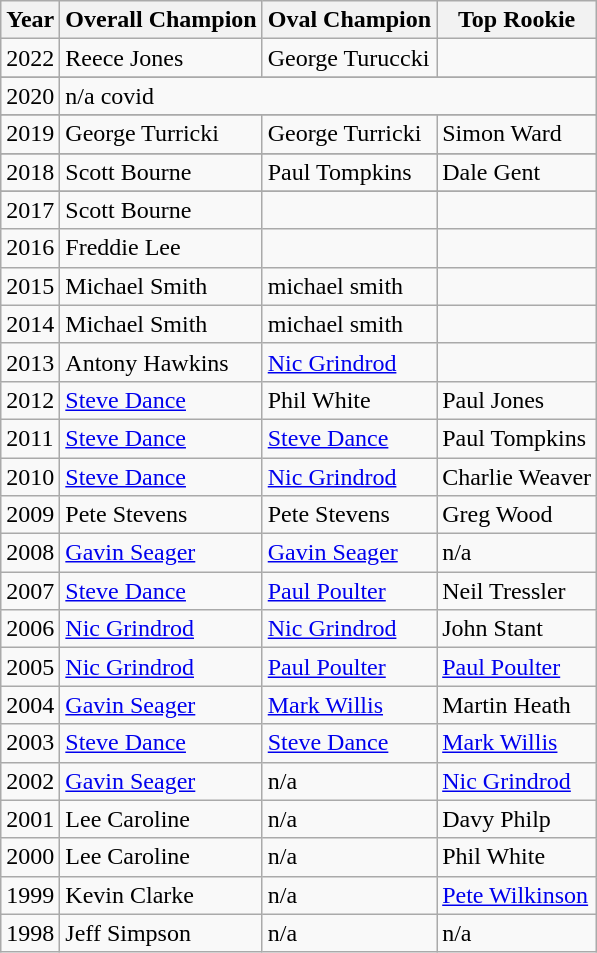<table class="wikitable">
<tr>
<th>Year</th>
<th>Overall Champion</th>
<th>Oval Champion</th>
<th>Top Rookie</th>
</tr>
<tr>
<td>2022</td>
<td>Reece Jones</td>
<td>George Turuccki</td>
<td></td>
</tr>
<tr>
</tr>
<tr>
</tr>
<tr>
</tr>
<tr>
<td>2020</td>
<td colspan="3">n/a covid</td>
</tr>
<tr>
</tr>
<tr>
</tr>
<tr>
<td>2019</td>
<td>George Turricki</td>
<td>George Turricki</td>
<td>Simon Ward</td>
</tr>
<tr>
</tr>
<tr>
<td>2018</td>
<td>Scott Bourne</td>
<td>Paul Tompkins</td>
<td>Dale Gent</td>
</tr>
<tr>
</tr>
<tr>
<td>2017</td>
<td>Scott Bourne</td>
<td></td>
<td></td>
</tr>
<tr>
<td>2016</td>
<td>Freddie Lee</td>
<td></td>
<td></td>
</tr>
<tr>
<td>2015</td>
<td>Michael Smith</td>
<td>michael smith</td>
<td></td>
</tr>
<tr>
<td>2014</td>
<td>Michael Smith</td>
<td>michael smith</td>
<td></td>
</tr>
<tr>
<td>2013</td>
<td>Antony Hawkins</td>
<td><a href='#'>Nic Grindrod</a></td>
<td></td>
</tr>
<tr>
<td>2012</td>
<td><a href='#'>Steve Dance</a></td>
<td>Phil White</td>
<td>Paul Jones</td>
</tr>
<tr>
<td>2011</td>
<td><a href='#'>Steve Dance</a></td>
<td><a href='#'>Steve Dance</a></td>
<td>Paul Tompkins</td>
</tr>
<tr>
<td>2010</td>
<td><a href='#'>Steve Dance</a></td>
<td><a href='#'>Nic Grindrod</a></td>
<td>Charlie Weaver</td>
</tr>
<tr>
<td>2009</td>
<td>Pete Stevens</td>
<td>Pete Stevens</td>
<td>Greg Wood</td>
</tr>
<tr>
<td>2008</td>
<td><a href='#'>Gavin Seager</a></td>
<td><a href='#'>Gavin Seager</a></td>
<td>n/a</td>
</tr>
<tr>
<td>2007</td>
<td><a href='#'>Steve Dance</a></td>
<td><a href='#'>Paul Poulter</a></td>
<td>Neil Tressler</td>
</tr>
<tr>
<td>2006</td>
<td><a href='#'>Nic Grindrod</a></td>
<td><a href='#'>Nic Grindrod</a></td>
<td>John Stant</td>
</tr>
<tr>
<td>2005</td>
<td><a href='#'>Nic Grindrod</a></td>
<td><a href='#'>Paul Poulter</a></td>
<td><a href='#'>Paul Poulter</a></td>
</tr>
<tr>
<td>2004</td>
<td><a href='#'>Gavin Seager</a></td>
<td><a href='#'>Mark Willis</a></td>
<td>Martin Heath</td>
</tr>
<tr>
<td>2003</td>
<td><a href='#'>Steve Dance</a></td>
<td><a href='#'>Steve Dance</a></td>
<td><a href='#'>Mark Willis</a></td>
</tr>
<tr>
<td>2002</td>
<td><a href='#'>Gavin Seager</a></td>
<td>n/a</td>
<td><a href='#'>Nic Grindrod</a></td>
</tr>
<tr>
<td>2001</td>
<td>Lee Caroline</td>
<td>n/a</td>
<td>Davy Philp</td>
</tr>
<tr>
<td>2000</td>
<td>Lee Caroline</td>
<td>n/a</td>
<td>Phil White</td>
</tr>
<tr>
<td>1999</td>
<td>Kevin Clarke</td>
<td>n/a</td>
<td><a href='#'>Pete Wilkinson</a></td>
</tr>
<tr>
<td>1998</td>
<td>Jeff Simpson</td>
<td>n/a</td>
<td>n/a</td>
</tr>
</table>
